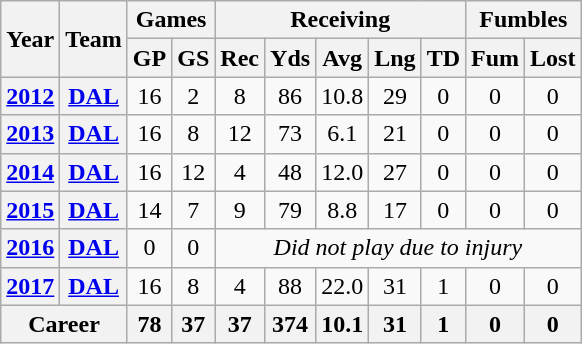<table class="wikitable" style="text-align:center;">
<tr>
<th rowspan="2">Year</th>
<th rowspan="2">Team</th>
<th colspan="2">Games</th>
<th colspan="5">Receiving</th>
<th colspan="2">Fumbles</th>
</tr>
<tr>
<th>GP</th>
<th>GS</th>
<th>Rec</th>
<th>Yds</th>
<th>Avg</th>
<th>Lng</th>
<th>TD</th>
<th>Fum</th>
<th>Lost</th>
</tr>
<tr>
<th><a href='#'>2012</a></th>
<th><a href='#'>DAL</a></th>
<td>16</td>
<td>2</td>
<td>8</td>
<td>86</td>
<td>10.8</td>
<td>29</td>
<td>0</td>
<td>0</td>
<td>0</td>
</tr>
<tr>
<th><a href='#'>2013</a></th>
<th><a href='#'>DAL</a></th>
<td>16</td>
<td>8</td>
<td>12</td>
<td>73</td>
<td>6.1</td>
<td>21</td>
<td>0</td>
<td>0</td>
<td>0</td>
</tr>
<tr>
<th><a href='#'>2014</a></th>
<th><a href='#'>DAL</a></th>
<td>16</td>
<td>12</td>
<td>4</td>
<td>48</td>
<td>12.0</td>
<td>27</td>
<td>0</td>
<td>0</td>
<td>0</td>
</tr>
<tr>
<th><a href='#'>2015</a></th>
<th><a href='#'>DAL</a></th>
<td>14</td>
<td>7</td>
<td>9</td>
<td>79</td>
<td>8.8</td>
<td>17</td>
<td>0</td>
<td>0</td>
<td>0</td>
</tr>
<tr>
<th><a href='#'>2016</a></th>
<th><a href='#'>DAL</a></th>
<td>0</td>
<td>0</td>
<td colspan="7"><em>Did not play due to injury</em></td>
</tr>
<tr>
<th><a href='#'>2017</a></th>
<th><a href='#'>DAL</a></th>
<td>16</td>
<td>8</td>
<td>4</td>
<td>88</td>
<td>22.0</td>
<td>31</td>
<td>1</td>
<td>0</td>
<td>0</td>
</tr>
<tr>
<th colspan="2">Career</th>
<th>78</th>
<th>37</th>
<th>37</th>
<th>374</th>
<th>10.1</th>
<th>31</th>
<th>1</th>
<th>0</th>
<th>0</th>
</tr>
</table>
